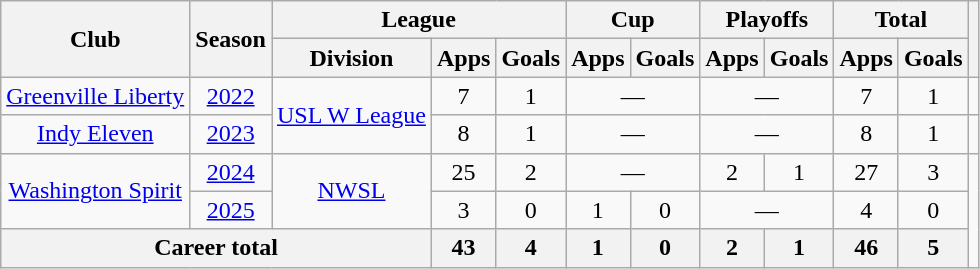<table class="wikitable" style="text-align: center;">
<tr>
<th rowspan=2 scope="col">Club</th>
<th rowspan=2 scope="col">Season</th>
<th colspan=3 scope="col">League</th>
<th colspan=2 scope="col">Cup</th>
<th colspan=2 scope="col">Playoffs</th>
<th colspan=2 scope="col">Total</th>
<th colspan=2 rowspan=2></th>
</tr>
<tr>
<th>Division</th>
<th>Apps</th>
<th>Goals</th>
<th>Apps</th>
<th>Goals</th>
<th>Apps</th>
<th>Goals</th>
<th>Apps</th>
<th>Goals</th>
</tr>
<tr>
<td><a href='#'>Greenville Liberty</a></td>
<td><a href='#'>2022</a></td>
<td rowspan=2><a href='#'>USL W League</a></td>
<td>7</td>
<td>1</td>
<td colspan= 2>—</td>
<td colspan=2>—</td>
<td>7</td>
<td>1</td>
<td></td>
</tr>
<tr>
<td><a href='#'>Indy Eleven</a></td>
<td><a href='#'>2023</a></td>
<td>8</td>
<td>1</td>
<td colspan= 2>—</td>
<td colspan=2>—</td>
<td>8</td>
<td>1</td>
<td></td>
</tr>
<tr>
<td rowspan="2"><a href='#'>Washington Spirit</a></td>
<td><a href='#'>2024</a></td>
<td rowspan="2"><a href='#'>NWSL</a></td>
<td>25</td>
<td>2</td>
<td colspan=2>—</td>
<td>2</td>
<td>1</td>
<td>27</td>
<td>3</td>
</tr>
<tr>
<td><a href='#'>2025</a></td>
<td>3</td>
<td>0</td>
<td>1</td>
<td>0</td>
<td colspan="2">—</td>
<td>4</td>
<td>0</td>
</tr>
<tr>
<th colspan="3">Career total</th>
<th>43</th>
<th>4</th>
<th>1</th>
<th>0</th>
<th>2</th>
<th>1</th>
<th>46</th>
<th>5</th>
</tr>
</table>
